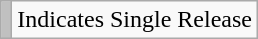<table class="wikitable" style="font-size:100%;">
<tr>
<td style="background-color:silver"></td>
<td>Indicates Single Release</td>
</tr>
</table>
